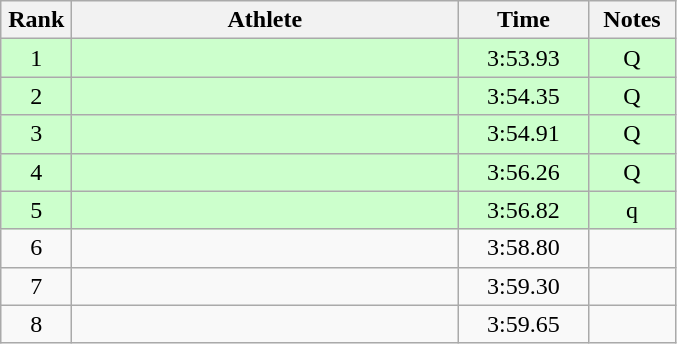<table class="wikitable" style="text-align:center">
<tr>
<th width=40>Rank</th>
<th width=250>Athlete</th>
<th width=80>Time</th>
<th width=50>Notes</th>
</tr>
<tr bgcolor=ccffcc>
<td>1</td>
<td align=left></td>
<td>3:53.93</td>
<td>Q</td>
</tr>
<tr bgcolor=ccffcc>
<td>2</td>
<td align=left></td>
<td>3:54.35</td>
<td>Q</td>
</tr>
<tr bgcolor=ccffcc>
<td>3</td>
<td align=left></td>
<td>3:54.91</td>
<td>Q</td>
</tr>
<tr bgcolor=ccffcc>
<td>4</td>
<td align=left></td>
<td>3:56.26</td>
<td>Q</td>
</tr>
<tr bgcolor=ccffcc>
<td>5</td>
<td align=left></td>
<td>3:56.82</td>
<td>q</td>
</tr>
<tr>
<td>6</td>
<td align=left></td>
<td>3:58.80</td>
<td></td>
</tr>
<tr>
<td>7</td>
<td align=left></td>
<td>3:59.30</td>
<td></td>
</tr>
<tr>
<td>8</td>
<td align=left></td>
<td>3:59.65</td>
<td></td>
</tr>
</table>
